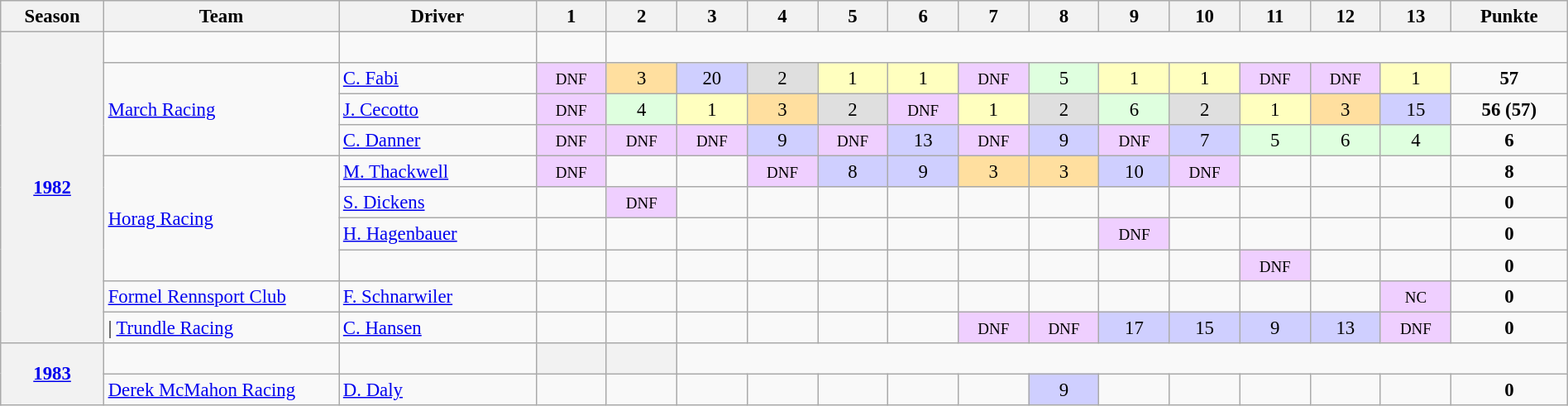<table class="wikitable" style="text-align:center; font-size:95%" width="100%">
<tr class="hintergrundfarbe5">
<th style="width:5em">Season</th>
<th style="width:12em">Team</th>
<th style="width:10em">Driver</th>
<th>1</th>
<th>2</th>
<th>3</th>
<th>4</th>
<th>5</th>
<th>6</th>
<th>7</th>
<th>8</th>
<th>9</th>
<th>10</th>
<th>11</th>
<th>12</th>
<th>13</th>
<th>Punkte</th>
</tr>
<tr>
<th rowspan="10"><a href='#'>1982</a></th>
<td> </td>
<td> </td>
<td> </td>
</tr>
<tr>
<td align="left" rowspan="3"> <a href='#'>March Racing</a></td>
<td align="left"> <a href='#'>C. Fabi</a></td>
<td bgcolor="#EFCFFF"><small>DNF</small></td>
<td bgcolor="#FFDF9F">3</td>
<td bgcolor="#CFCFFF">20</td>
<td bgcolor="#DFDFDF">2</td>
<td bgcolor="#FFFFBF">1</td>
<td bgcolor="#FFFFBF">1</td>
<td bgcolor="#EFCFFF"><small>DNF</small></td>
<td bgcolor="#DFFFDF">5</td>
<td bgcolor="#FFFFBF">1</td>
<td bgcolor="#FFFFBF">1</td>
<td bgcolor="#EFCFFF"><small>DNF</small></td>
<td bgcolor="#EFCFFF"><small>DNF</small></td>
<td bgcolor="#FFFFBF">1</td>
<td align="center"><strong>57</strong></td>
</tr>
<tr>
<td align="left"> <a href='#'>J. Cecotto</a></td>
<td bgcolor="#EFCFFF"><small>DNF</small></td>
<td bgcolor="#DFFFDF">4</td>
<td bgcolor="#FFFFBF">1</td>
<td bgcolor="#FFDF9F">3</td>
<td bgcolor="#DFDFDF">2</td>
<td bgcolor="#EFCFFF"><small>DNF</small></td>
<td bgcolor="#FFFFBF">1</td>
<td bgcolor="#DFDFDF">2</td>
<td bgcolor="#DFFFDF">6</td>
<td bgcolor="#DFDFDF">2</td>
<td bgcolor="#FFFFBF">1</td>
<td bgcolor="#FFDF9F">3</td>
<td bgcolor="#CFCFFF">15</td>
<td align="center"><strong>56 (57)</strong></td>
</tr>
<tr>
<td align="left"> <a href='#'>C. Danner</a></td>
<td bgcolor="#EFCFFF"><small>DNF</small></td>
<td bgcolor="#EFCFFF"><small>DNF</small></td>
<td bgcolor="#EFCFFF"><small>DNF</small></td>
<td bgcolor="#CFCFFF">9</td>
<td bgcolor="#EFCFFF"><small>DNF</small></td>
<td bgcolor="#CFCFFF">13</td>
<td bgcolor="#EFCFFF"><small>DNF</small></td>
<td bgcolor="#CFCFFF">9</td>
<td bgcolor="#EFCFFF"><small>DNF</small></td>
<td bgcolor="#CFCFFF">7</td>
<td bgcolor="#DFFFDF">5</td>
<td bgcolor="#DFFFDF">6</td>
<td bgcolor="#DFFFDF">4</td>
<td align="center"><strong>6</strong></td>
</tr>
<tr>
<td align="left" rowspan="4"> <a href='#'>Horag Racing</a></td>
<td align="left"> <a href='#'>M. Thackwell</a></td>
<td bgcolor="#EFCFFF"><small>DNF</small></td>
<td></td>
<td></td>
<td bgcolor="#EFCFFF"><small>DNF</small></td>
<td bgcolor="#CFCFFF">8</td>
<td bgcolor="#CFCFFF">9</td>
<td bgcolor="#FFDF9F">3</td>
<td bgcolor="#FFDF9F">3</td>
<td bgcolor="#CFCFFF">10</td>
<td bgcolor="#EFCFFF"><small>DNF</small></td>
<td></td>
<td></td>
<td></td>
<td align="center"><strong>8</strong></td>
</tr>
<tr>
<td align="left"> <a href='#'>S. Dickens</a></td>
<td></td>
<td bgcolor="#EFCFFF"><small>DNF</small></td>
<td></td>
<td></td>
<td></td>
<td></td>
<td></td>
<td></td>
<td></td>
<td></td>
<td></td>
<td></td>
<td></td>
<td align="center"><strong>0</strong></td>
</tr>
<tr>
<td align="left"> <a href='#'>H. Hagenbauer</a></td>
<td></td>
<td></td>
<td></td>
<td></td>
<td></td>
<td></td>
<td></td>
<td></td>
<td bgcolor="#EFCFFF"><small>DNF</small></td>
<td></td>
<td></td>
<td></td>
<td></td>
<td align="center"><strong>0</strong></td>
</tr>
<tr>
<td align="left"></td>
<td></td>
<td></td>
<td></td>
<td></td>
<td></td>
<td></td>
<td></td>
<td></td>
<td></td>
<td></td>
<td bgcolor="#EFCFFF"><small>DNF</small></td>
<td></td>
<td></td>
<td align="center"><strong>0</strong></td>
</tr>
<tr>
<td align="left"> <a href='#'>Formel Rennsport Club</a></td>
<td align="left"> <a href='#'>F. Schnarwiler</a></td>
<td></td>
<td></td>
<td></td>
<td></td>
<td></td>
<td></td>
<td></td>
<td></td>
<td></td>
<td></td>
<td></td>
<td></td>
<td bgcolor="#EFCFFF"><small>NC</small></td>
<td align="center"><strong>0</strong></td>
</tr>
<tr>
<td align="left">| <a href='#'>Trundle Racing</a></td>
<td align="left"> <a href='#'>C. Hansen</a></td>
<td></td>
<td></td>
<td></td>
<td></td>
<td></td>
<td></td>
<td bgcolor="#EFCFFF"><small>DNF</small></td>
<td bgcolor="#EFCFFF"><small>DNF</small></td>
<td bgcolor="#CFCFFF">17</td>
<td bgcolor="#CFCFFF">15</td>
<td bgcolor="#CFCFFF">9</td>
<td bgcolor="#CFCFFF">13</td>
<td bgcolor="#EFCFFF"><small>DNF</small></td>
<td align="center"><strong>0</strong></td>
</tr>
<tr>
<th rowspan="2"><a href='#'>1983</a></th>
<td> </td>
<td> </td>
<th></th>
<th></th>
</tr>
<tr>
<td align="left"> <a href='#'>Derek McMahon Racing</a></td>
<td align="left"> <a href='#'>D. Daly</a></td>
<td></td>
<td></td>
<td></td>
<td></td>
<td></td>
<td></td>
<td></td>
<td bgcolor="#CFCFFF">9</td>
<td></td>
<td></td>
<td></td>
<td></td>
<td></td>
<td align="center"><strong>0</strong></td>
</tr>
</table>
